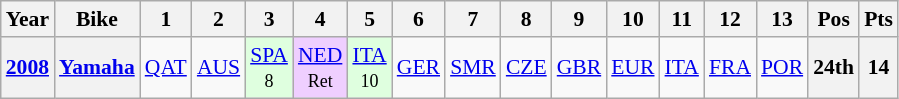<table class="wikitable" style="text-align:center; font-size:90%">
<tr>
<th>Year</th>
<th>Bike</th>
<th>1</th>
<th>2</th>
<th>3</th>
<th>4</th>
<th>5</th>
<th>6</th>
<th>7</th>
<th>8</th>
<th>9</th>
<th>10</th>
<th>11</th>
<th>12</th>
<th>13</th>
<th>Pos</th>
<th>Pts</th>
</tr>
<tr>
<th><a href='#'>2008</a></th>
<th><a href='#'>Yamaha</a></th>
<td><a href='#'>QAT</a></td>
<td><a href='#'>AUS</a></td>
<td style="background:#DFFFDF;"><a href='#'>SPA</a><br><small>8</small></td>
<td style="background:#efcfff;"><a href='#'>NED</a><br><small>Ret</small></td>
<td style="background:#DFFFDF;"><a href='#'>ITA</a><br><small>10</small></td>
<td><a href='#'>GER</a></td>
<td><a href='#'>SMR</a></td>
<td><a href='#'>CZE</a></td>
<td><a href='#'>GBR</a></td>
<td><a href='#'>EUR</a></td>
<td><a href='#'>ITA</a></td>
<td><a href='#'>FRA</a></td>
<td><a href='#'>POR</a></td>
<th>24th</th>
<th>14</th>
</tr>
</table>
